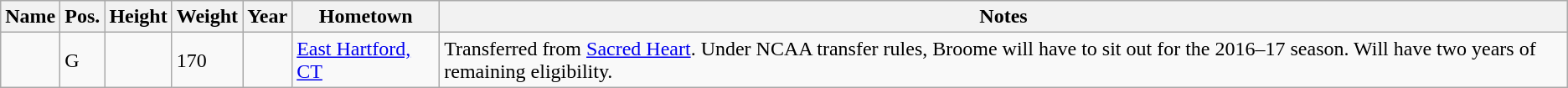<table class="wikitable sortable" border="1">
<tr>
<th>Name</th>
<th>Pos.</th>
<th>Height</th>
<th>Weight</th>
<th>Year</th>
<th>Hometown</th>
<th class="unsortable">Notes</th>
</tr>
<tr>
<td></td>
<td>G</td>
<td></td>
<td>170</td>
<td></td>
<td><a href='#'>East Hartford, CT</a></td>
<td>Transferred from <a href='#'>Sacred Heart</a>. Under NCAA transfer rules, Broome will have to sit out for the 2016–17 season. Will have two years of remaining eligibility.</td>
</tr>
</table>
